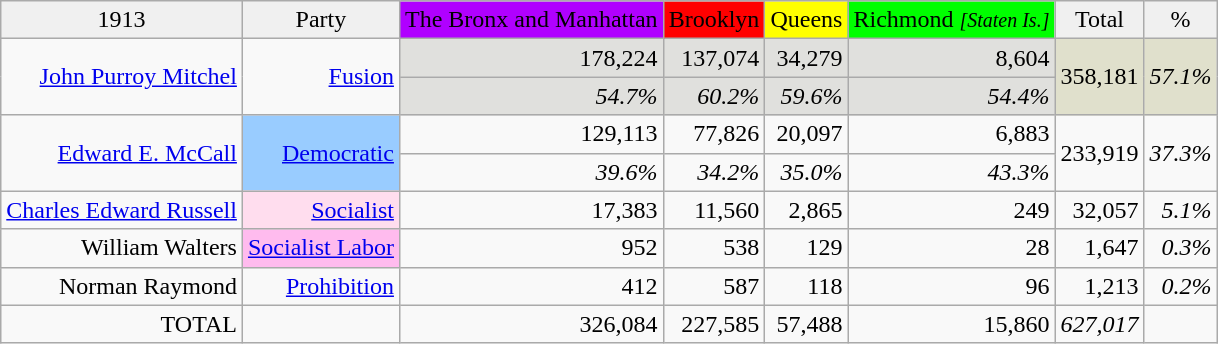<table class="wikitable" style="text-align:right;">
<tr style="text-align:center;">
<td style=" background:#f0f0f0;">1913</td>
<td style="background:#f0f0f0;">Party</td>
<td style="background:#b000ff;">The Bronx and Manhattan</td>
<td style="background:red;">Brooklyn</td>
<td style="background:yellow;">Queens</td>
<td style="background:lime;">Richmond <small><em>[Staten Is.]</em></small></td>
<td style="background:#f0f0f0;">Total</td>
<td style="background:#f0f0f0;">%</td>
</tr>
<tr>
<td rowspan="2"><a href='#'>John Purroy Mitchel</a></td>
<td rowspan="2"><a href='#'>Fusion</a></td>
<td style="background:#e0e0dd;">178,224</td>
<td style="background:#e0e0dd;">137,074</td>
<td style="background:#e0e0dd;">34,279</td>
<td style="background:#e0e0dd;">8,604</td>
<td rowspan="2" style="background:#e0e0cc;">358,181</td>
<td rowspan="2" style="background:#e0e0cc;"><em>57.1%</em></td>
</tr>
<tr style="background:#e0e0dd;">
<td><em>54.7%</em></td>
<td style="background:#e0e0dd;"><em>60.2%</em></td>
<td style="background:#e0e0dd;"><em>59.6%</em></td>
<td style="background:#e0e0dd;"><em>54.4%</em></td>
</tr>
<tr>
<td rowspan="2"><a href='#'>Edward E. McCall</a></td>
<td rowspan="2" style="background:#9cf;"><a href='#'>Democratic</a></td>
<td>129,113</td>
<td>77,826</td>
<td>20,097</td>
<td>6,883</td>
<td rowspan="2">233,919</td>
<td rowspan="2"><em>37.3%</em></td>
</tr>
<tr>
<td><em>39.6%</em></td>
<td><em>34.2%</em></td>
<td><em>35.0%</em></td>
<td><em>43.3%</em></td>
</tr>
<tr>
<td><a href='#'>Charles Edward Russell</a></td>
<td style="background:#fde;"><a href='#'>Socialist</a></td>
<td>17,383</td>
<td>11,560</td>
<td>2,865</td>
<td>249</td>
<td>32,057</td>
<td><em>5.1%</em></td>
</tr>
<tr>
<td>William Walters</td>
<td style="background:#fbe;"><a href='#'>Socialist Labor</a></td>
<td>952</td>
<td>538</td>
<td>129</td>
<td>28</td>
<td>1,647</td>
<td><em>0.3%</em></td>
</tr>
<tr>
<td>Norman Raymond</td>
<td><a href='#'>Prohibition</a></td>
<td>412</td>
<td>587</td>
<td>118</td>
<td>96</td>
<td>1,213</td>
<td><em>0.2%</em></td>
</tr>
<tr>
<td>TOTAL</td>
<td></td>
<td>326,084</td>
<td>227,585</td>
<td>57,488</td>
<td>15,860</td>
<td><em>627,017</em></td>
<td></td>
</tr>
</table>
